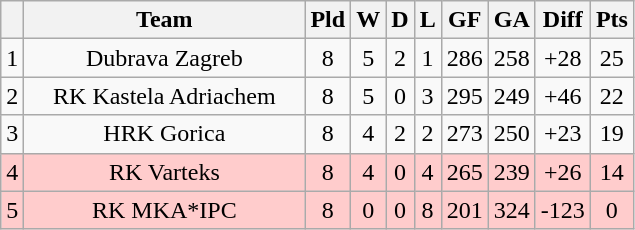<table class="wikitable sortable" style="text-align:center">
<tr>
<th></th>
<th width="180">Team</th>
<th>Pld</th>
<th>W</th>
<th>D</th>
<th>L</th>
<th>GF</th>
<th>GA</th>
<th>Diff</th>
<th>Pts</th>
</tr>
<tr>
<td>1</td>
<td>Dubrava Zagreb</td>
<td>8</td>
<td>5</td>
<td>2</td>
<td>1</td>
<td>286</td>
<td>258</td>
<td>+28</td>
<td>25</td>
</tr>
<tr>
<td>2</td>
<td>RK Kastela Adriachem</td>
<td>8</td>
<td>5</td>
<td>0</td>
<td>3</td>
<td>295</td>
<td>249</td>
<td>+46</td>
<td>22</td>
</tr>
<tr>
<td>3</td>
<td>HRK Gorica</td>
<td>8</td>
<td>4</td>
<td>2</td>
<td>2</td>
<td>273</td>
<td>250</td>
<td>+23</td>
<td>19</td>
</tr>
<tr bgcolor="#FFCCCC">
<td>4</td>
<td>RK Varteks</td>
<td>8</td>
<td>4</td>
<td>0</td>
<td>4</td>
<td>265</td>
<td>239</td>
<td>+26</td>
<td>14</td>
</tr>
<tr bgcolor="#FFCCCC">
<td>5</td>
<td>RK MKA*IPC</td>
<td>8</td>
<td>0</td>
<td>0</td>
<td>8</td>
<td>201</td>
<td>324</td>
<td>-123</td>
<td>0</td>
</tr>
</table>
